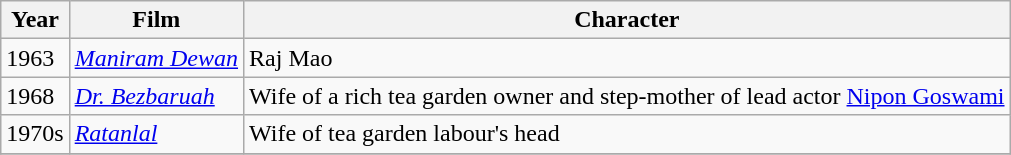<table class="wikitable">
<tr>
<th>Year</th>
<th>Film</th>
<th>Character</th>
</tr>
<tr>
<td>1963</td>
<td><em><a href='#'>Maniram Dewan</a></em></td>
<td>Raj Mao</td>
</tr>
<tr>
<td>1968</td>
<td><em><a href='#'>Dr. Bezbaruah</a></em></td>
<td>Wife of a rich tea garden owner and step-mother of lead actor <a href='#'>Nipon Goswami</a></td>
</tr>
<tr>
<td>1970s</td>
<td><em><a href='#'>Ratanlal</a></em></td>
<td>Wife of tea garden labour's head</td>
</tr>
<tr>
</tr>
</table>
